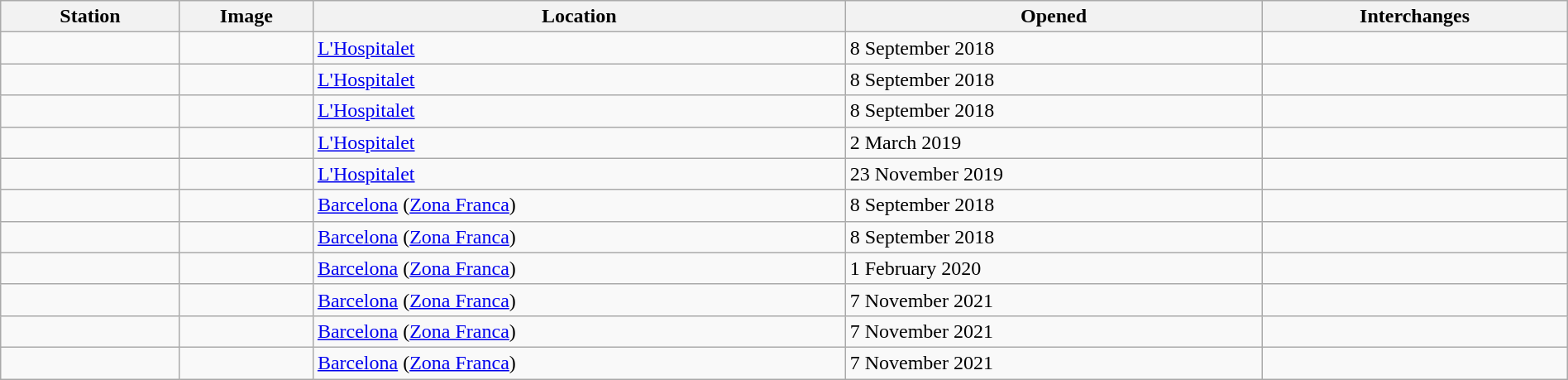<table class="wikitable sortable" style="width:100%">
<tr>
<th>Station</th>
<th style="width:100px" class="unsortable">Image</th>
<th>Location</th>
<th data-sort-type="date">Opened</th>
<th class="unsortable">Interchanges</th>
</tr>
<tr>
<td><strong></strong></td>
<td></td>
<td><a href='#'>L'Hospitalet</a></td>
<td>8 September 2018</td>
<td>  </td>
</tr>
<tr>
<td><strong></strong></td>
<td></td>
<td><a href='#'>L'Hospitalet</a></td>
<td>8 September 2018</td>
<td>  </td>
</tr>
<tr>
<td><strong></strong></td>
<td></td>
<td><a href='#'>L'Hospitalet</a></td>
<td>8 September 2018</td>
<td> </td>
</tr>
<tr>
<td><strong></strong></td>
<td></td>
<td><a href='#'>L'Hospitalet</a></td>
<td>2 March 2019</td>
<td></td>
</tr>
<tr>
<td><strong></strong></td>
<td></td>
<td><a href='#'>L'Hospitalet</a></td>
<td>23 November 2019</td>
<td>   </td>
</tr>
<tr>
<td><strong></strong></td>
<td></td>
<td><a href='#'>Barcelona</a> (<a href='#'>Zona Franca</a>)</td>
<td>8 September 2018</td>
<td></td>
</tr>
<tr>
<td><strong></strong></td>
<td></td>
<td><a href='#'>Barcelona</a> (<a href='#'>Zona Franca</a>)</td>
<td>8 September 2018</td>
<td></td>
</tr>
<tr>
<td><strong></strong></td>
<td></td>
<td><a href='#'>Barcelona</a> (<a href='#'>Zona Franca</a>)</td>
<td>1 February 2020</td>
<td></td>
</tr>
<tr>
<td><strong></strong></td>
<td></td>
<td><a href='#'>Barcelona</a> (<a href='#'>Zona Franca</a>)</td>
<td>7 November 2021</td>
<td></td>
</tr>
<tr>
<td><strong></strong></td>
<td></td>
<td><a href='#'>Barcelona</a> (<a href='#'>Zona Franca</a>)</td>
<td>7 November 2021</td>
<td></td>
</tr>
<tr>
<td><strong></strong></td>
<td></td>
<td><a href='#'>Barcelona</a> (<a href='#'>Zona Franca</a>)</td>
<td>7 November 2021</td>
<td></td>
</tr>
</table>
